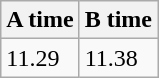<table class="wikitable" border="1" align="upright">
<tr>
<th>A time</th>
<th>B time</th>
</tr>
<tr>
<td>11.29</td>
<td>11.38</td>
</tr>
</table>
